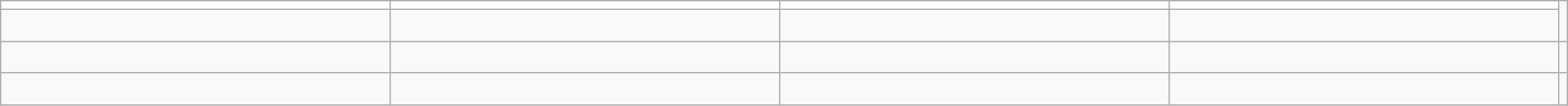<table class="wikitable" style="width:100%;">
<tr style="background:#fff;">
<td style="width:25%; background:#fff;"></td>
<td style="width:25%; background:#fff;"></td>
<td style="width:25%; background:#fff;"></td>
<td style="width:25%; background:#fff;"></td>
</tr>
<tr>
<td><br></td>
<td><br></td>
<td><br></td>
<td><br></td>
</tr>
<tr>
<td><br></td>
<td><br></td>
<td><br></td>
<td><br></td>
<td></td>
</tr>
<tr>
<td><br></td>
<td><br></td>
<td><br></td>
<td><br></td>
</tr>
</table>
